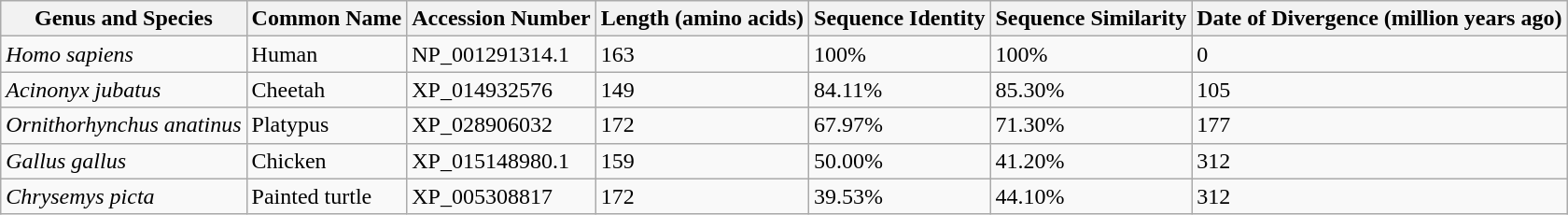<table class="wikitable">
<tr>
<th>Genus and Species</th>
<th>Common Name</th>
<th>Accession Number</th>
<th>Length (amino acids)</th>
<th>Sequence Identity</th>
<th>Sequence Similarity</th>
<th>Date of Divergence (million years ago)</th>
</tr>
<tr>
<td><em>Homo sapiens</em></td>
<td>Human</td>
<td>NP_001291314.1</td>
<td>163</td>
<td>100%</td>
<td>100%</td>
<td>0</td>
</tr>
<tr>
<td><em>Acinonyx jubatus</em></td>
<td>Cheetah</td>
<td>XP_014932576</td>
<td>149</td>
<td>84.11%</td>
<td>85.30%</td>
<td>105</td>
</tr>
<tr>
<td><em>Ornithorhynchus anatinus</em></td>
<td>Platypus</td>
<td>XP_028906032</td>
<td>172</td>
<td>67.97%</td>
<td>71.30%</td>
<td>177</td>
</tr>
<tr>
<td><em>Gallus gallus</em></td>
<td>Chicken</td>
<td>XP_015148980.1</td>
<td>159</td>
<td>50.00%</td>
<td>41.20%</td>
<td>312</td>
</tr>
<tr>
<td><em>Chrysemys picta</em></td>
<td>Painted turtle</td>
<td>XP_005308817</td>
<td>172</td>
<td>39.53%</td>
<td>44.10%</td>
<td>312</td>
</tr>
</table>
